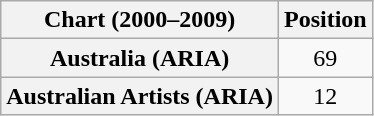<table class="wikitable plainrowheaders" style="text-align:center">
<tr>
<th scope="col">Chart (2000–2009)</th>
<th scope="col">Position</th>
</tr>
<tr>
<th scope="row">Australia (ARIA)</th>
<td>69</td>
</tr>
<tr>
<th scope="row">Australian Artists (ARIA)</th>
<td>12</td>
</tr>
</table>
